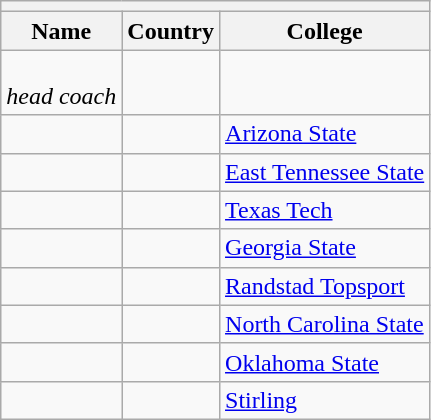<table class="wikitable sortable">
<tr>
<th colspan=3></th>
</tr>
<tr>
<th>Name</th>
<th>Country</th>
<th>College</th>
</tr>
<tr>
<td><br><em>head coach</em></td>
<td></td>
<td></td>
</tr>
<tr>
<td></td>
<td></td>
<td><a href='#'>Arizona State</a></td>
</tr>
<tr>
<td></td>
<td></td>
<td><a href='#'>East Tennessee State</a></td>
</tr>
<tr>
<td></td>
<td></td>
<td><a href='#'>Texas Tech</a></td>
</tr>
<tr>
<td></td>
<td></td>
<td><a href='#'>Georgia State</a></td>
</tr>
<tr>
<td></td>
<td></td>
<td><a href='#'>Randstad Topsport</a></td>
</tr>
<tr>
<td></td>
<td></td>
<td><a href='#'>North Carolina State</a></td>
</tr>
<tr>
<td></td>
<td></td>
<td><a href='#'>Oklahoma State</a></td>
</tr>
<tr>
<td></td>
<td></td>
<td><a href='#'>Stirling</a></td>
</tr>
</table>
